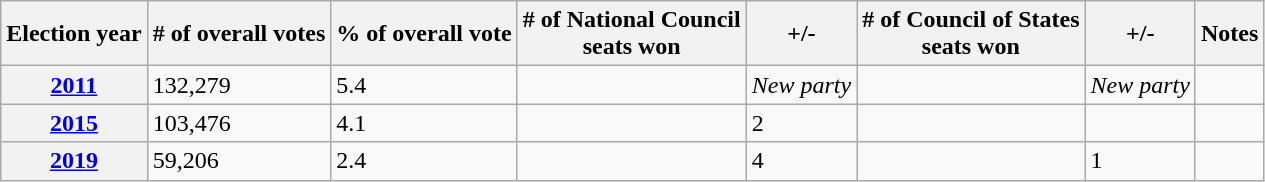<table class=wikitable>
<tr>
<th>Election year</th>
<th># of overall votes</th>
<th>% of overall vote</th>
<th># of National Council<br>seats won</th>
<th>+/-</th>
<th># of Council of States<br>seats won</th>
<th>+/-</th>
<th>Notes</th>
</tr>
<tr>
<th><strong><a href='#'>2011</a></strong></th>
<td>132,279</td>
<td>5.4</td>
<td></td>
<td><em>New party</em></td>
<td></td>
<td><em>New party</em></td>
<td></td>
</tr>
<tr>
<th><strong><a href='#'>2015</a></strong></th>
<td>103,476</td>
<td>4.1</td>
<td></td>
<td> 2</td>
<td></td>
<td></td>
<td></td>
</tr>
<tr>
<th><strong><a href='#'>2019</a></strong></th>
<td>59,206</td>
<td>2.4</td>
<td></td>
<td> 4</td>
<td></td>
<td> 1</td>
<td></td>
</tr>
</table>
